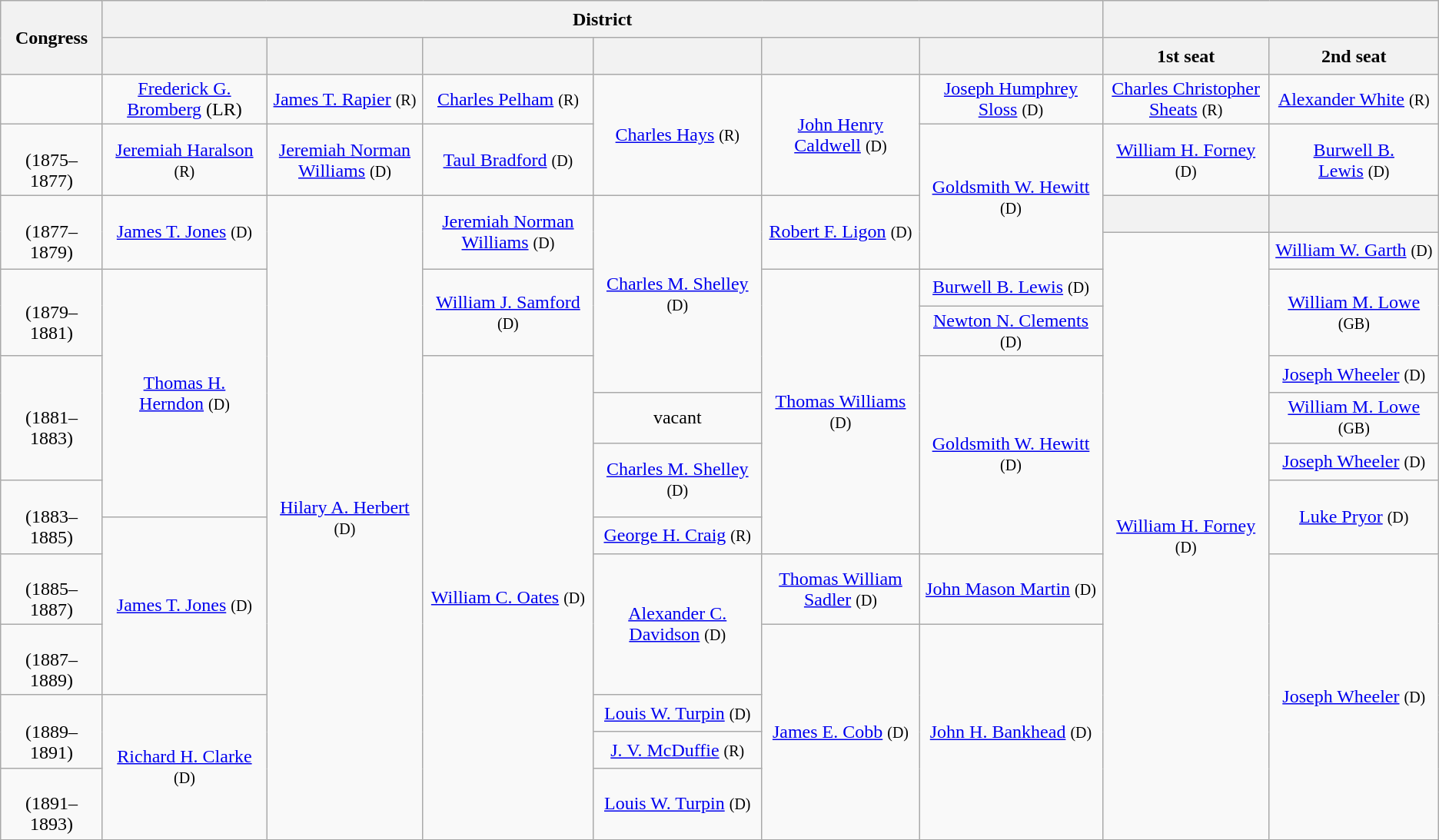<table class=wikitable style="text-align:center">
<tr style="height:2em">
<th rowspan=2>Congress</th>
<th colspan=6>District</th>
<th colspan=2></th>
</tr>
<tr style="height:2em">
<th></th>
<th></th>
<th></th>
<th></th>
<th></th>
<th></th>
<th>1st seat</th>
<th>2nd seat</th>
</tr>
<tr style="height:2em">
<td><strong></strong><br></td>
<td><a href='#'>Frederick G.<br>Bromberg</a> (LR)</td>
<td><a href='#'>James T. Rapier</a> <small>(R)</small></td>
<td><a href='#'>Charles Pelham</a> <small>(R)</small></td>
<td rowspan=2 ><a href='#'>Charles Hays</a> <small>(R)</small></td>
<td rowspan=2 ><a href='#'>John Henry<br>Caldwell</a> <small>(D)</small></td>
<td><a href='#'>Joseph Humphrey<br>Sloss</a> <small>(D)</small></td>
<td><a href='#'>Charles Christopher<br>Sheats</a> <small>(R)</small></td>
<td><a href='#'>Alexander White</a> <small>(R)</small></td>
</tr>
<tr style="height:2em">
<td><strong></strong><br>(1875–1877)</td>
<td><a href='#'>Jeremiah Haralson</a> <small>(R)</small></td>
<td><a href='#'>Jeremiah Norman<br>Williams</a> <small>(D)</small></td>
<td><a href='#'>Taul Bradford</a> <small>(D)</small></td>
<td rowspan=3 ><a href='#'>Goldsmith W. Hewitt</a> <small>(D)</small></td>
<td><a href='#'>William H. Forney</a> <small>(D)</small></td>
<td><a href='#'>Burwell B.<br>Lewis</a> <small>(D)</small></td>
</tr>
<tr style="height:2em">
<td rowspan=2><strong></strong><br>(1877–1879)</td>
<td rowspan=2 ><a href='#'>James T. Jones</a> <small>(D)</small></td>
<td rowspan=14 ><a href='#'>Hilary A. Herbert</a> <small>(D)</small></td>
<td rowspan=2 ><a href='#'>Jeremiah Norman<br>Williams</a> <small>(D)</small></td>
<td rowspan=5 ><a href='#'>Charles M. Shelley</a> <small>(D)</small></td>
<td rowspan=2 ><a href='#'>Robert F. Ligon</a> <small>(D)</small></td>
<th></th>
<th></th>
</tr>
<tr style="height:2em">
<td rowspan=13 ><a href='#'>William H. Forney</a> <small>(D)</small></td>
<td><a href='#'>William W. Garth</a> <small>(D)</small></td>
</tr>
<tr style="height:2em">
<td rowspan=2><strong></strong><br>(1879–1881)</td>
<td rowspan=6 ><a href='#'>Thomas H.<br>Herndon</a> <small>(D)</small></td>
<td rowspan=2 ><a href='#'>William J. Samford</a> <small>(D)</small></td>
<td rowspan=7 ><a href='#'>Thomas Williams</a> <small>(D)</small></td>
<td><a href='#'>Burwell B. Lewis</a> <small>(D)</small></td>
<td rowspan=2 ><a href='#'>William M. Lowe</a> <small>(GB)</small></td>
</tr>
<tr style="height:2em">
<td><a href='#'>Newton N. Clements</a> <small>(D)</small></td>
</tr>
<tr style="height:2em">
<td rowspan=3><strong></strong><br>(1881–1883)</td>
<td rowspan=10 ><a href='#'>William C. Oates</a> <small>(D)</small></td>
<td rowspan=5 ><a href='#'>Goldsmith W. Hewitt</a> <small>(D)</small></td>
<td><a href='#'>Joseph Wheeler</a> <small>(D)</small></td>
</tr>
<tr style="height:2em">
<td>vacant</td>
<td><a href='#'>William M. Lowe</a> <small>(GB)</small></td>
</tr>
<tr style="height:2em">
<td rowspan=2 ><a href='#'>Charles M. Shelley</a> <small>(D)</small></td>
<td><a href='#'>Joseph Wheeler</a> <small>(D)</small></td>
</tr>
<tr style="height:2em">
<td rowspan=2><strong></strong><br>(1883–1885)</td>
<td rowspan=2 ><a href='#'>Luke Pryor</a> <small>(D)</small></td>
</tr>
<tr style="height:2em">
<td rowspan=3 ><a href='#'>James T. Jones</a> <small>(D)</small></td>
<td><a href='#'>George H. Craig</a> <small>(R)</small></td>
</tr>
<tr style="height:2em">
<td><strong></strong><br>(1885–1887)</td>
<td rowspan=2 ><a href='#'>Alexander C.<br>Davidson</a> <small>(D)</small></td>
<td><a href='#'>Thomas William<br>Sadler</a> <small>(D)</small></td>
<td><a href='#'>John Mason Martin</a> <small>(D)</small></td>
<td rowspan=5 ><a href='#'>Joseph Wheeler</a> <small>(D)</small></td>
</tr>
<tr style="height:2em">
<td><strong></strong><br>(1887–1889)</td>
<td rowspan=4 ><a href='#'>James E. Cobb</a> <small>(D)</small></td>
<td rowspan=4 ><a href='#'>John H. Bankhead</a> <small>(D)</small></td>
</tr>
<tr style="height:2em">
<td rowspan=2><strong></strong><br>(1889–1891)</td>
<td rowspan=3 ><a href='#'>Richard H. Clarke</a> <small>(D)</small></td>
<td><a href='#'>Louis W. Turpin</a> <small>(D)</small></td>
</tr>
<tr style="height:2em">
<td><a href='#'>J. V. McDuffie</a> <small>(R)</small></td>
</tr>
<tr style="height:2em">
<td><strong></strong><br>(1891–1893)</td>
<td><a href='#'>Louis W. Turpin</a> <small>(D)</small></td>
</tr>
</table>
